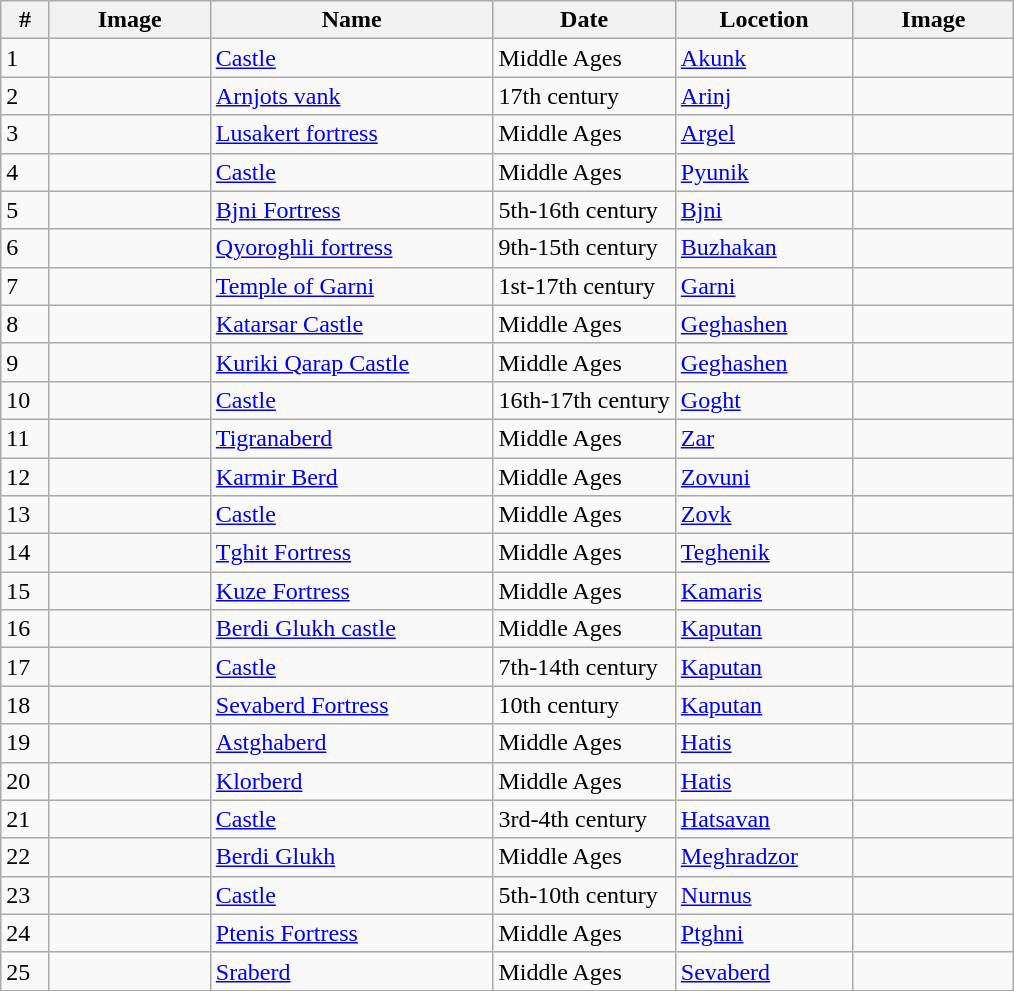<table class="sortable wikitable">
<tr valign=bottom>
<th>#</th>
<th width=100px>Image</th>
<th width=>Name</th>
<th width=18%>Date</th>
<th width=>Locetion</th>
<th width=100px>Image</th>
</tr>
<tr>
<td>1</td>
<td></td>
<td><a href='#'>Castle</a></td>
<td>Middle Ages</td>
<td><a href='#'>Akunk</a></td>
<td></td>
</tr>
<tr>
<td>2</td>
<td></td>
<td><a href='#'>Arnjots vank</a></td>
<td>17th century</td>
<td><a href='#'>Arinj</a></td>
<td></td>
</tr>
<tr>
<td>3</td>
<td></td>
<td><a href='#'>Lusakert fortress</a></td>
<td>Middle Ages</td>
<td><a href='#'>Argel</a></td>
<td></td>
</tr>
<tr>
<td>4</td>
<td></td>
<td><a href='#'>Castle</a></td>
<td>Middle Ages</td>
<td><a href='#'>Pyunik</a></td>
<td></td>
</tr>
<tr>
<td>5</td>
<td></td>
<td><a href='#'>Bjni Fortress</a></td>
<td>5th-16th century</td>
<td><a href='#'>Bjni</a></td>
<td></td>
</tr>
<tr>
<td>6</td>
<td></td>
<td><a href='#'>Qyoroghli fortress</a></td>
<td>9th-15th century</td>
<td><a href='#'>Buzhakan</a></td>
<td></td>
</tr>
<tr>
<td>7</td>
<td></td>
<td><a href='#'>Temple of Garni</a></td>
<td>1st-17th century</td>
<td><a href='#'>Garni</a></td>
<td></td>
</tr>
<tr>
<td>8</td>
<td></td>
<td><a href='#'>Katarsar Castle</a></td>
<td>Middle Ages</td>
<td><a href='#'>Geghashen</a></td>
<td></td>
</tr>
<tr>
<td>9</td>
<td></td>
<td><a href='#'>Kuriki Qarap Castle</a></td>
<td>Middle Ages</td>
<td><a href='#'>Geghashen</a></td>
<td></td>
</tr>
<tr>
<td>10</td>
<td></td>
<td><a href='#'>Castle</a></td>
<td>16th-17th century</td>
<td><a href='#'>Goght</a></td>
<td></td>
</tr>
<tr>
<td>11</td>
<td></td>
<td><a href='#'>Tigranaberd</a></td>
<td>Middle Ages</td>
<td><a href='#'>Zar</a></td>
<td></td>
</tr>
<tr>
<td>12</td>
<td></td>
<td><a href='#'>Karmir Berd</a></td>
<td>Middle Ages</td>
<td><a href='#'>Zovuni</a></td>
<td></td>
</tr>
<tr>
<td>13</td>
<td></td>
<td><a href='#'>Castle</a></td>
<td>Middle Ages</td>
<td><a href='#'>Zovk</a></td>
<td></td>
</tr>
<tr>
<td>14</td>
<td></td>
<td><a href='#'>Tghit Fortress</a></td>
<td>Middle Ages</td>
<td><a href='#'>Teghenik</a></td>
<td></td>
</tr>
<tr>
<td>15</td>
<td></td>
<td><a href='#'>Kuze Fortress</a></td>
<td>Middle Ages</td>
<td><a href='#'>Kamaris</a></td>
<td></td>
</tr>
<tr>
<td>16</td>
<td></td>
<td><a href='#'>Berdi Glukh castle</a></td>
<td>Middle Ages</td>
<td><a href='#'>Kaputan</a></td>
<td></td>
</tr>
<tr>
<td>17</td>
<td></td>
<td><a href='#'>Castle</a></td>
<td>7th-14th century</td>
<td><a href='#'>Kaputan</a></td>
<td></td>
</tr>
<tr>
<td>18</td>
<td></td>
<td><a href='#'>Sevaberd Fortress</a></td>
<td>10th century</td>
<td><a href='#'>Kaputan</a></td>
<td></td>
</tr>
<tr>
<td>19</td>
<td></td>
<td><a href='#'>Astghaberd</a></td>
<td>Middle Ages</td>
<td><a href='#'>Hatis</a></td>
<td></td>
</tr>
<tr>
<td>20</td>
<td></td>
<td><a href='#'>Klorberd</a></td>
<td>Middle Ages</td>
<td><a href='#'>Hatis</a></td>
<td></td>
</tr>
<tr>
<td>21</td>
<td></td>
<td><a href='#'>Castle</a></td>
<td>3rd-4th century</td>
<td><a href='#'>Hatsavan</a></td>
<td></td>
</tr>
<tr>
<td>22</td>
<td></td>
<td><a href='#'>Berdi Glukh</a></td>
<td>Middle Ages</td>
<td><a href='#'>Meghradzor</a></td>
<td></td>
</tr>
<tr>
<td>23</td>
<td></td>
<td><a href='#'>Castle</a></td>
<td>5th-10th century</td>
<td><a href='#'>Nurnus</a></td>
<td></td>
</tr>
<tr>
<td>24</td>
<td></td>
<td><a href='#'>Ptenis Fortress</a></td>
<td>Middle Ages</td>
<td><a href='#'>Ptghni</a></td>
<td></td>
</tr>
<tr>
<td>25</td>
<td></td>
<td><a href='#'>Sraberd</a></td>
<td>Middle Ages</td>
<td><a href='#'>Sevaberd</a></td>
<td></td>
</tr>
<tr>
</tr>
</table>
